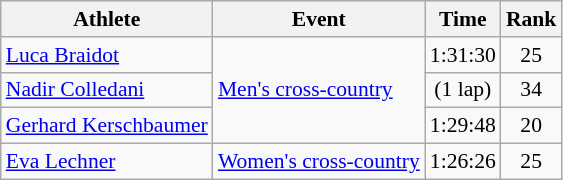<table class=wikitable style=font-size:90%;text-align:center>
<tr>
<th>Athlete</th>
<th>Event</th>
<th>Time</th>
<th>Rank</th>
</tr>
<tr>
<td align=left><a href='#'>Luca Braidot</a></td>
<td align=left rowspan=3><a href='#'>Men's cross-country</a></td>
<td>1:31:30</td>
<td>25</td>
</tr>
<tr>
<td align=left><a href='#'>Nadir Colledani</a></td>
<td> (1 lap)</td>
<td>34</td>
</tr>
<tr>
<td align=left><a href='#'>Gerhard Kerschbaumer</a></td>
<td>1:29:48</td>
<td>20</td>
</tr>
<tr>
<td align=left><a href='#'>Eva Lechner</a></td>
<td align=left><a href='#'>Women's cross-country</a></td>
<td>1:26:26</td>
<td>25</td>
</tr>
</table>
